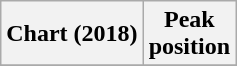<table class="wikitable">
<tr>
<th>Chart (2018)</th>
<th>Peak<br>position</th>
</tr>
<tr>
</tr>
</table>
